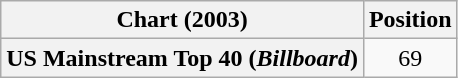<table class="wikitable plainrowheaders" style="text-align:center">
<tr>
<th>Chart (2003)</th>
<th>Position</th>
</tr>
<tr>
<th scope="row">US Mainstream Top 40 (<em>Billboard</em>)</th>
<td>69</td>
</tr>
</table>
